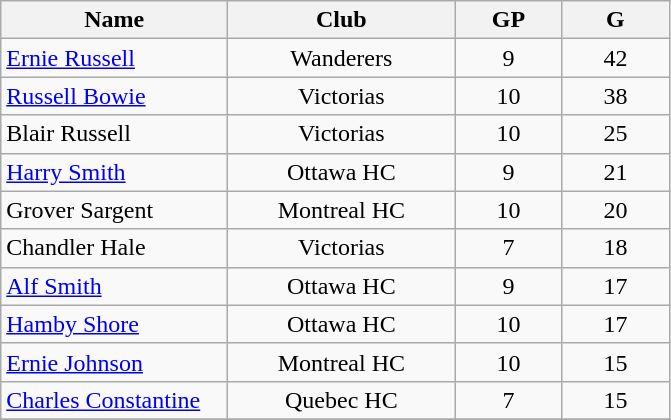<table class="wikitable" style="text-align:center;">
<tr>
<th style="width:9em">Name</th>
<th style="width:9em">Club</th>
<th style="width:4em">GP</th>
<th style="width:4em">G</th>
</tr>
<tr>
<td align="left"><a href='#'>Ernie Russell</a></td>
<td>Wanderers</td>
<td>9</td>
<td>42</td>
</tr>
<tr>
<td align="left"><a href='#'>Russell Bowie</a></td>
<td>Victorias</td>
<td>10</td>
<td>38</td>
</tr>
<tr>
<td align="left">Blair Russell</td>
<td>Victorias</td>
<td>10</td>
<td>25</td>
</tr>
<tr>
<td align="left"><a href='#'>Harry Smith</a></td>
<td>Ottawa HC</td>
<td>9</td>
<td>21</td>
</tr>
<tr>
<td align="left">Grover Sargent</td>
<td>Montreal HC</td>
<td>10</td>
<td>20</td>
</tr>
<tr>
<td align="left">Chandler Hale</td>
<td>Victorias</td>
<td>7</td>
<td>18</td>
</tr>
<tr>
<td align="left"><a href='#'>Alf Smith</a></td>
<td>Ottawa HC</td>
<td>9</td>
<td>17</td>
</tr>
<tr>
<td align="left"><a href='#'>Hamby Shore</a></td>
<td>Ottawa HC</td>
<td>10</td>
<td>17</td>
</tr>
<tr>
<td align="left"><a href='#'>Ernie Johnson</a></td>
<td>Montreal HC</td>
<td>10</td>
<td>15</td>
</tr>
<tr>
<td align="left"><a href='#'>Charles Constantine</a></td>
<td>Quebec HC</td>
<td>7</td>
<td>15</td>
</tr>
<tr>
</tr>
</table>
